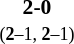<table style="width:100%;" cellspacing="1">
<tr>
<th width=25%></th>
<th width=10%></th>
<th width=25%></th>
</tr>
<tr style=font-size:90%>
<td align=right><strong></strong></td>
<td align=center><strong> 2-0 </strong><br><small>(<strong>2</strong>–1, <strong>2</strong>–1)</small></td>
<td></td>
</tr>
</table>
